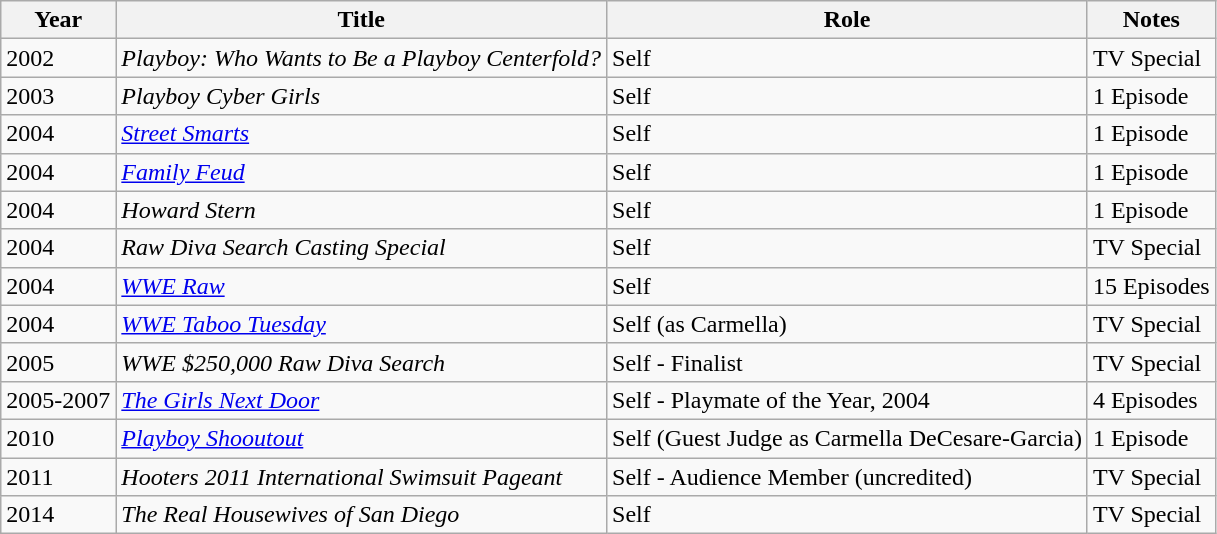<table class="wikitable sortable">
<tr>
<th>Year</th>
<th>Title</th>
<th>Role</th>
<th class="unsortable">Notes</th>
</tr>
<tr>
<td>2002</td>
<td><em>Playboy: Who Wants to Be a Playboy Centerfold?</em></td>
<td>Self</td>
<td>TV Special</td>
</tr>
<tr>
<td>2003</td>
<td><em>Playboy Cyber Girls</em></td>
<td>Self</td>
<td>1 Episode</td>
</tr>
<tr>
<td>2004</td>
<td><em><a href='#'>Street Smarts</a></em></td>
<td>Self</td>
<td>1 Episode</td>
</tr>
<tr>
<td>2004</td>
<td><em><a href='#'>Family Feud</a></em></td>
<td>Self</td>
<td>1 Episode</td>
</tr>
<tr>
<td>2004</td>
<td><em>Howard Stern</em></td>
<td>Self</td>
<td>1 Episode</td>
</tr>
<tr>
<td>2004</td>
<td><em>Raw Diva Search Casting Special</em></td>
<td>Self</td>
<td>TV Special</td>
</tr>
<tr>
<td>2004</td>
<td><em><a href='#'>WWE Raw</a></em></td>
<td>Self</td>
<td>15 Episodes</td>
</tr>
<tr>
<td>2004</td>
<td><em><a href='#'>WWE Taboo Tuesday</a></em></td>
<td>Self (as Carmella)</td>
<td>TV Special</td>
</tr>
<tr>
<td>2005</td>
<td><em>WWE $250,000 Raw Diva Search</em></td>
<td>Self - Finalist</td>
<td>TV Special</td>
</tr>
<tr>
<td>2005-2007</td>
<td><em><a href='#'>The Girls Next Door</a></em></td>
<td>Self - Playmate of the Year, 2004</td>
<td>4 Episodes</td>
</tr>
<tr>
<td>2010</td>
<td><a href='#'><em>Playboy Shooutout</em></a></td>
<td>Self (Guest Judge as Carmella DeCesare-Garcia)</td>
<td>1 Episode</td>
</tr>
<tr>
<td>2011</td>
<td><em>Hooters 2011 International Swimsuit Pageant</em></td>
<td>Self - Audience Member (uncredited)</td>
<td>TV Special</td>
</tr>
<tr>
<td>2014</td>
<td><em>The Real Housewives of San Diego</em></td>
<td>Self</td>
<td>TV Special</td>
</tr>
</table>
